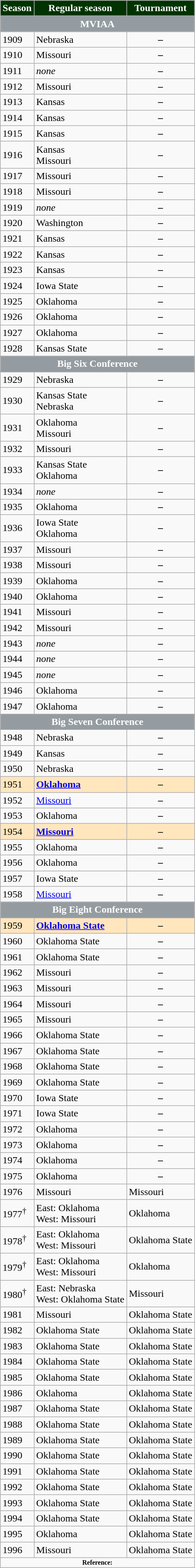<table class="wikitable">
<tr>
<th style="background:#003300;color:white;">Season</th>
<th style="background:#003300;color:white;">Regular season</th>
<th style="background:#003300;color:white;">Tournament</th>
</tr>
<tr>
<th colspan="3" style="background:#949CA1;color:white;"><strong>MVIAA</strong></th>
</tr>
<tr>
<td>1909</td>
<td>Nebraska</td>
<td align="center"><strong>–</strong></td>
</tr>
<tr>
<td>1910</td>
<td>Missouri</td>
<td align="center"><strong>–</strong></td>
</tr>
<tr>
<td>1911</td>
<td><em>none</em></td>
<td align="center"><strong>–</strong></td>
</tr>
<tr>
<td>1912</td>
<td>Missouri</td>
<td align="center"><strong>–</strong></td>
</tr>
<tr>
<td>1913</td>
<td>Kansas</td>
<td align="center"><strong>–</strong></td>
</tr>
<tr>
<td>1914</td>
<td>Kansas</td>
<td align="center"><strong>–</strong></td>
</tr>
<tr>
<td>1915</td>
<td>Kansas</td>
<td align="center"><strong>–</strong></td>
</tr>
<tr>
<td>1916</td>
<td>Kansas<br>Missouri</td>
<td align="center"><strong>–</strong></td>
</tr>
<tr>
<td>1917</td>
<td>Missouri</td>
<td align="center"><strong>–</strong></td>
</tr>
<tr>
<td>1918</td>
<td>Missouri</td>
<td align="center"><strong>–</strong></td>
</tr>
<tr>
<td>1919</td>
<td><em>none</em></td>
<td align="center"><strong>–</strong></td>
</tr>
<tr>
<td>1920</td>
<td>Washington</td>
<td align="center"><strong>–</strong></td>
</tr>
<tr>
<td>1921</td>
<td>Kansas</td>
<td align="center"><strong>–</strong></td>
</tr>
<tr>
<td>1922</td>
<td>Kansas</td>
<td align="center"><strong>–</strong></td>
</tr>
<tr>
<td>1923</td>
<td>Kansas</td>
<td align="center"><strong>–</strong></td>
</tr>
<tr>
<td>1924</td>
<td>Iowa State</td>
<td align="center"><strong>–</strong></td>
</tr>
<tr>
<td>1925</td>
<td>Oklahoma</td>
<td align="center"><strong>–</strong></td>
</tr>
<tr>
<td>1926</td>
<td>Oklahoma</td>
<td align="center"><strong>–</strong></td>
</tr>
<tr>
<td>1927</td>
<td>Oklahoma</td>
<td align="center"><strong>–</strong></td>
</tr>
<tr>
<td>1928</td>
<td>Kansas State</td>
<td align="center"><strong>–</strong></td>
</tr>
<tr>
<th colspan="3" style="background:#949CA1;color:white;"><strong>Big Six Conference</strong></th>
</tr>
<tr>
<td>1929</td>
<td>Nebraska</td>
<td align="center"><strong>–</strong></td>
</tr>
<tr>
<td>1930</td>
<td>Kansas State<br>Nebraska</td>
<td align="center"><strong>–</strong></td>
</tr>
<tr>
<td>1931</td>
<td>Oklahoma<br>Missouri</td>
<td align="center"><strong>–</strong></td>
</tr>
<tr>
<td>1932</td>
<td>Missouri</td>
<td align="center"><strong>–</strong></td>
</tr>
<tr>
<td>1933</td>
<td>Kansas State<br>Oklahoma</td>
<td align="center"><strong>–</strong></td>
</tr>
<tr>
<td>1934</td>
<td><em>none</em></td>
<td align="center"><strong>–</strong></td>
</tr>
<tr>
<td>1935</td>
<td>Oklahoma</td>
<td align="center"><strong>–</strong></td>
</tr>
<tr>
<td>1936</td>
<td>Iowa State<br>Oklahoma</td>
<td align="center"><strong>–</strong></td>
</tr>
<tr>
<td>1937</td>
<td>Missouri</td>
<td align="center"><strong>–</strong></td>
</tr>
<tr>
<td>1938</td>
<td>Missouri</td>
<td align="center"><strong>–</strong></td>
</tr>
<tr>
<td>1939</td>
<td>Oklahoma</td>
<td align="center"><strong>–</strong></td>
</tr>
<tr>
<td>1940</td>
<td>Oklahoma</td>
<td align="center"><strong>–</strong></td>
</tr>
<tr>
<td>1941</td>
<td>Missouri</td>
<td align="center"><strong>–</strong></td>
</tr>
<tr>
<td>1942</td>
<td>Missouri</td>
<td align="center"><strong>–</strong></td>
</tr>
<tr>
<td>1943</td>
<td><em>none</em></td>
<td align="center"><strong>–</strong></td>
</tr>
<tr>
<td>1944</td>
<td><em>none</em></td>
<td align="center"><strong>–</strong></td>
</tr>
<tr>
<td>1945</td>
<td><em>none</em></td>
<td align="center"><strong>–</strong></td>
</tr>
<tr>
<td>1946</td>
<td>Oklahoma</td>
<td align="center"><strong>–</strong></td>
</tr>
<tr>
<td>1947</td>
<td>Oklahoma</td>
<td align="center"><strong>–</strong></td>
</tr>
<tr>
<th colspan="3" style="background:#949CA1;color:white;"><strong>Big Seven Conference</strong></th>
</tr>
<tr>
<td>1948</td>
<td>Nebraska</td>
<td align="center"><strong>–</strong></td>
</tr>
<tr>
<td>1949</td>
<td>Kansas</td>
<td align="center"><strong>–</strong></td>
</tr>
<tr>
<td>1950</td>
<td>Nebraska</td>
<td align="center"><strong>–</strong></td>
</tr>
<tr>
<td bgcolor="#FFE6BD">1951</td>
<td bgcolor="#FFE6BD"><strong><a href='#'>Oklahoma</a></strong></td>
<td align="center" bgcolor="#FFE6BD"><strong>–</strong></td>
</tr>
<tr>
<td>1952</td>
<td><a href='#'>Missouri</a></td>
<td align="center"><strong>–</strong></td>
</tr>
<tr>
<td>1953</td>
<td>Oklahoma</td>
<td align="center"><strong>–</strong></td>
</tr>
<tr>
<td bgcolor="#FFE6BD">1954</td>
<td bgcolor="#FFE6BD"><strong><a href='#'>Missouri</a></strong></td>
<td align="center" bgcolor="#FFE6BD"><strong>–</strong></td>
</tr>
<tr>
<td>1955</td>
<td>Oklahoma</td>
<td align="center"><strong>–</strong></td>
</tr>
<tr>
<td>1956</td>
<td>Oklahoma</td>
<td align="center"><strong>–</strong></td>
</tr>
<tr>
<td>1957</td>
<td>Iowa State</td>
<td align="center"><strong>–</strong></td>
</tr>
<tr>
<td>1958</td>
<td><a href='#'>Missouri</a></td>
<td align="center"><strong>–</strong></td>
</tr>
<tr>
<th colspan="3" style="background:#949CA1;color:white;"><strong>Big Eight Conference</strong></th>
</tr>
<tr>
<td bgcolor="#FFE6BD">1959</td>
<td bgcolor="#FFE6BD"><strong><a href='#'>Oklahoma State</a></strong></td>
<td align="center" bgcolor="#FFE6BD"><strong>–</strong></td>
</tr>
<tr>
<td>1960</td>
<td>Oklahoma State</td>
<td align="center"><strong>–</strong></td>
</tr>
<tr>
<td>1961</td>
<td>Oklahoma State</td>
<td align="center"><strong>–</strong></td>
</tr>
<tr>
<td>1962</td>
<td>Missouri</td>
<td align="center"><strong>–</strong></td>
</tr>
<tr>
<td>1963</td>
<td>Missouri</td>
<td align="center"><strong>–</strong></td>
</tr>
<tr>
<td>1964</td>
<td>Missouri</td>
<td align="center"><strong>–</strong></td>
</tr>
<tr>
<td>1965</td>
<td>Missouri</td>
<td align="center"><strong>–</strong></td>
</tr>
<tr>
<td>1966</td>
<td>Oklahoma State</td>
<td align="center"><strong>–</strong></td>
</tr>
<tr>
<td>1967</td>
<td>Oklahoma State</td>
<td align="center"><strong>–</strong></td>
</tr>
<tr>
<td>1968</td>
<td>Oklahoma State</td>
<td align="center"><strong>–</strong></td>
</tr>
<tr>
<td>1969</td>
<td>Oklahoma State</td>
<td align="center"><strong>–</strong></td>
</tr>
<tr>
<td>1970</td>
<td>Iowa State</td>
<td align="center"><strong>–</strong></td>
</tr>
<tr>
<td>1971</td>
<td>Iowa State</td>
<td align="center"><strong>–</strong></td>
</tr>
<tr>
<td>1972</td>
<td>Oklahoma</td>
<td align="center"><strong>–</strong></td>
</tr>
<tr>
<td>1973</td>
<td>Oklahoma</td>
<td align="center"><strong>–</strong></td>
</tr>
<tr>
<td>1974</td>
<td>Oklahoma</td>
<td align="center"><strong>–</strong></td>
</tr>
<tr>
<td>1975</td>
<td>Oklahoma</td>
<td align="center"><strong>–</strong></td>
</tr>
<tr>
<td>1976</td>
<td>Missouri</td>
<td>Missouri</td>
</tr>
<tr>
<td>1977<sup>†</sup></td>
<td>East: Oklahoma<br>West: Missouri</td>
<td>Oklahoma</td>
</tr>
<tr>
<td>1978<sup>†</sup></td>
<td>East: Oklahoma<br>West: Missouri</td>
<td>Oklahoma State</td>
</tr>
<tr>
<td>1979<sup>†</sup></td>
<td>East: Oklahoma<br>West: Missouri</td>
<td>Oklahoma</td>
</tr>
<tr>
<td>1980<sup>†</sup></td>
<td>East: Nebraska<br>West: Oklahoma State</td>
<td>Missouri</td>
</tr>
<tr>
<td>1981</td>
<td>Missouri</td>
<td>Oklahoma State</td>
</tr>
<tr>
<td>1982</td>
<td>Oklahoma State</td>
<td>Oklahoma State</td>
</tr>
<tr>
<td>1983</td>
<td>Oklahoma State</td>
<td>Oklahoma State</td>
</tr>
<tr>
<td>1984</td>
<td>Oklahoma State</td>
<td>Oklahoma State</td>
</tr>
<tr>
<td>1985</td>
<td>Oklahoma State</td>
<td>Oklahoma State</td>
</tr>
<tr>
<td>1986</td>
<td>Oklahoma</td>
<td>Oklahoma State</td>
</tr>
<tr>
<td>1987</td>
<td>Oklahoma State</td>
<td>Oklahoma State</td>
</tr>
<tr>
<td>1988</td>
<td>Oklahoma State</td>
<td>Oklahoma State</td>
</tr>
<tr>
<td>1989</td>
<td>Oklahoma State</td>
<td>Oklahoma State</td>
</tr>
<tr>
<td>1990</td>
<td>Oklahoma State</td>
<td>Oklahoma State</td>
</tr>
<tr>
<td>1991</td>
<td>Oklahoma State</td>
<td>Oklahoma State</td>
</tr>
<tr>
<td>1992</td>
<td>Oklahoma State</td>
<td>Oklahoma State</td>
</tr>
<tr>
<td>1993</td>
<td>Oklahoma State</td>
<td>Oklahoma State</td>
</tr>
<tr>
<td>1994</td>
<td>Oklahoma State</td>
<td>Oklahoma State</td>
</tr>
<tr>
<td>1995</td>
<td>Oklahoma</td>
<td>Oklahoma State</td>
</tr>
<tr>
<td>1996</td>
<td>Missouri</td>
<td>Oklahoma State</td>
</tr>
<tr>
<td colspan="3"  style="font-size:8pt; text-align:center;"><strong>Reference:</strong></td>
</tr>
</table>
